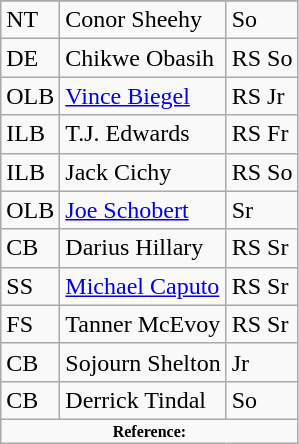<table class="wikitable">
<tr>
</tr>
<tr>
<td>NT</td>
<td>Conor Sheehy</td>
<td>So</td>
</tr>
<tr>
<td>DE</td>
<td>Chikwe Obasih</td>
<td>RS So</td>
</tr>
<tr>
<td>OLB</td>
<td><a href='#'>Vince Biegel</a></td>
<td>RS Jr</td>
</tr>
<tr>
<td>ILB</td>
<td>T.J. Edwards</td>
<td>RS Fr</td>
</tr>
<tr>
<td>ILB</td>
<td>Jack Cichy</td>
<td>RS So</td>
</tr>
<tr>
<td>OLB</td>
<td><a href='#'>Joe Schobert</a></td>
<td>Sr</td>
</tr>
<tr>
<td>CB</td>
<td>Darius Hillary</td>
<td>RS Sr</td>
</tr>
<tr>
<td>SS</td>
<td><a href='#'>Michael Caputo</a></td>
<td>RS Sr</td>
</tr>
<tr>
<td>FS</td>
<td>Tanner McEvoy</td>
<td>RS Sr</td>
</tr>
<tr>
<td>CB</td>
<td>Sojourn Shelton</td>
<td>Jr</td>
</tr>
<tr>
<td>CB</td>
<td>Derrick Tindal</td>
<td>So</td>
</tr>
<tr>
<td colspan="3"  style="font-size:8pt; text-align:center;"><strong>Reference:</strong></td>
</tr>
</table>
